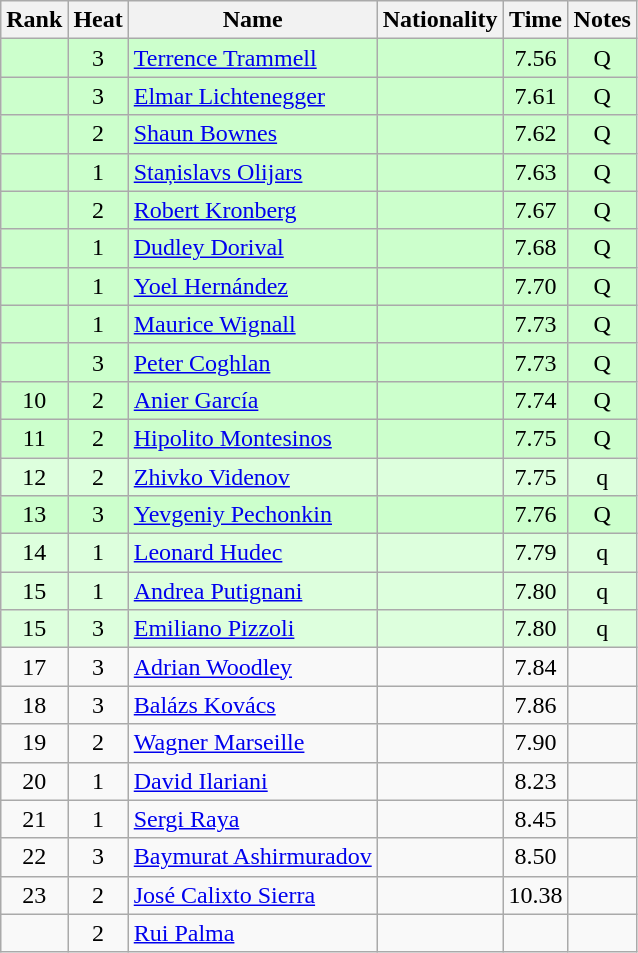<table class="wikitable sortable" style="text-align:center">
<tr>
<th>Rank</th>
<th>Heat</th>
<th>Name</th>
<th>Nationality</th>
<th>Time</th>
<th>Notes</th>
</tr>
<tr bgcolor=ccffcc>
<td></td>
<td>3</td>
<td align="left"><a href='#'>Terrence Trammell</a></td>
<td align=left></td>
<td>7.56</td>
<td>Q</td>
</tr>
<tr bgcolor=ccffcc>
<td></td>
<td>3</td>
<td align="left"><a href='#'>Elmar Lichtenegger</a></td>
<td align=left></td>
<td>7.61</td>
<td>Q</td>
</tr>
<tr bgcolor=ccffcc>
<td></td>
<td>2</td>
<td align="left"><a href='#'>Shaun Bownes</a></td>
<td align=left></td>
<td>7.62</td>
<td>Q</td>
</tr>
<tr bgcolor=ccffcc>
<td></td>
<td>1</td>
<td align="left"><a href='#'>Staņislavs Olijars</a></td>
<td align=left></td>
<td>7.63</td>
<td>Q</td>
</tr>
<tr bgcolor=ccffcc>
<td></td>
<td>2</td>
<td align="left"><a href='#'>Robert Kronberg</a></td>
<td align=left></td>
<td>7.67</td>
<td>Q</td>
</tr>
<tr bgcolor=ccffcc>
<td></td>
<td>1</td>
<td align="left"><a href='#'>Dudley Dorival</a></td>
<td align=left></td>
<td>7.68</td>
<td>Q</td>
</tr>
<tr bgcolor=ccffcc>
<td></td>
<td>1</td>
<td align="left"><a href='#'>Yoel Hernández</a></td>
<td align=left></td>
<td>7.70</td>
<td>Q</td>
</tr>
<tr bgcolor=ccffcc>
<td></td>
<td>1</td>
<td align="left"><a href='#'>Maurice Wignall</a></td>
<td align=left></td>
<td>7.73</td>
<td>Q</td>
</tr>
<tr bgcolor=ccffcc>
<td></td>
<td>3</td>
<td align="left"><a href='#'>Peter Coghlan</a></td>
<td align=left></td>
<td>7.73</td>
<td>Q</td>
</tr>
<tr bgcolor=ccffcc>
<td>10</td>
<td>2</td>
<td align="left"><a href='#'>Anier García</a></td>
<td align=left></td>
<td>7.74</td>
<td>Q</td>
</tr>
<tr bgcolor=ccffcc>
<td>11</td>
<td>2</td>
<td align="left"><a href='#'>Hipolito Montesinos</a></td>
<td align=left></td>
<td>7.75</td>
<td>Q</td>
</tr>
<tr bgcolor=ddffdd>
<td>12</td>
<td>2</td>
<td align="left"><a href='#'>Zhivko Videnov</a></td>
<td align=left></td>
<td>7.75</td>
<td>q</td>
</tr>
<tr bgcolor=ccffcc>
<td>13</td>
<td>3</td>
<td align="left"><a href='#'>Yevgeniy Pechonkin</a></td>
<td align=left></td>
<td>7.76</td>
<td>Q</td>
</tr>
<tr bgcolor=ddffdd>
<td>14</td>
<td>1</td>
<td align="left"><a href='#'>Leonard Hudec</a></td>
<td align=left></td>
<td>7.79</td>
<td>q</td>
</tr>
<tr bgcolor=ddffdd>
<td>15</td>
<td>1</td>
<td align="left"><a href='#'>Andrea Putignani</a></td>
<td align=left></td>
<td>7.80</td>
<td>q</td>
</tr>
<tr bgcolor=ddffdd>
<td>15</td>
<td>3</td>
<td align="left"><a href='#'>Emiliano Pizzoli</a></td>
<td align=left></td>
<td>7.80</td>
<td>q</td>
</tr>
<tr>
<td>17</td>
<td>3</td>
<td align="left"><a href='#'>Adrian Woodley</a></td>
<td align=left></td>
<td>7.84</td>
<td></td>
</tr>
<tr>
<td>18</td>
<td>3</td>
<td align="left"><a href='#'>Balázs Kovács</a></td>
<td align=left></td>
<td>7.86</td>
<td></td>
</tr>
<tr>
<td>19</td>
<td>2</td>
<td align="left"><a href='#'>Wagner Marseille</a></td>
<td align=left></td>
<td>7.90</td>
<td></td>
</tr>
<tr>
<td>20</td>
<td>1</td>
<td align="left"><a href='#'>David Ilariani</a></td>
<td align=left></td>
<td>8.23</td>
<td></td>
</tr>
<tr>
<td>21</td>
<td>1</td>
<td align="left"><a href='#'>Sergi Raya</a></td>
<td align=left></td>
<td>8.45</td>
<td></td>
</tr>
<tr>
<td>22</td>
<td>3</td>
<td align="left"><a href='#'>Baymurat Ashirmuradov</a></td>
<td align=left></td>
<td>8.50</td>
<td></td>
</tr>
<tr>
<td>23</td>
<td>2</td>
<td align="left"><a href='#'>José Calixto Sierra</a></td>
<td align=left></td>
<td>10.38</td>
<td></td>
</tr>
<tr>
<td></td>
<td>2</td>
<td align="left"><a href='#'>Rui Palma</a></td>
<td align=left></td>
<td></td>
<td></td>
</tr>
</table>
